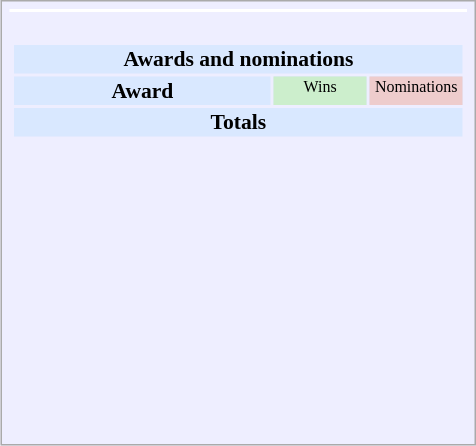<table class="infobox" style="width:22em; text-align:left; font-size:90%; vertical-align:middle; background:#eef;">
<tr style="background:white;">
<td colspan="2" style="text-align:center;"></td>
</tr>
<tr>
<td colspan="3"><br><table class="collapsible collapsed" style="width:100%;">
<tr>
<th colspan="3" style="background:#d9e8ff; text-align:center;">Awards and nominations</th>
</tr>
<tr style="background:#d9e8ff; text-align:center;">
<th style="vertical-align: middle;">Award</th>
<td style="background:#cec; font-size:8pt; width:60px;">Wins</td>
<td style="background:#ecc; font-size:8pt; width:60px;">Nominations</td>
</tr>
<tr style="background:#d9e8ff;">
<td colspan="3" style="text-align:center;"><strong>Totals</strong></td>
</tr>
<tr>
<td align=center><br></td>
<td></td>
<td></td>
</tr>
<tr>
<td align=center><br></td>
<td></td>
<td></td>
</tr>
<tr>
<td align=center><br></td>
<td></td>
<td></td>
</tr>
<tr>
<td align=center><br></td>
<td></td>
<td></td>
</tr>
<tr>
<td align=center><br></td>
<td></td>
<td></td>
</tr>
<tr>
<td align=center><br></td>
<td></td>
<td></td>
</tr>
<tr>
<td align=center><br></td>
<td></td>
<td></td>
</tr>
<tr>
<td align=center><br></td>
<td></td>
<td></td>
</tr>
<tr>
<td align=center><br></td>
<td></td>
<td></td>
</tr>
</table>
</td>
</tr>
<tr style="background-color#d9e8ff">
<td></td>
<td></td>
</tr>
<tr>
<td></td>
<td></td>
</tr>
</table>
